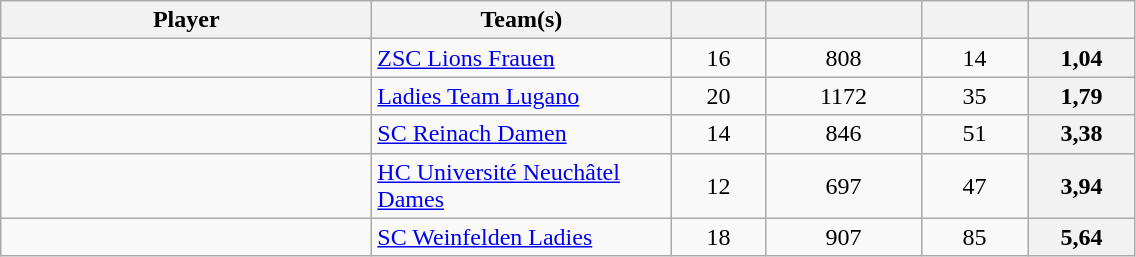<table class="wikitable sortable" style="text-align: center">
<tr>
<th style="width: 15em;">Player</th>
<th style="width: 12em;">Team(s)</th>
<th style="width: 3.5em;"></th>
<th style="width: 6em;"></th>
<th style="width: 4em;"></th>
<th style="width: 4em;"></th>
</tr>
<tr>
<td style="text-align:left;"> </td>
<td style="text-align:left;"><a href='#'>ZSC Lions Frauen</a></td>
<td>16</td>
<td>808</td>
<td>14</td>
<th>1,04</th>
</tr>
<tr>
<td style="text-align:left;"> </td>
<td style="text-align:left;"><a href='#'>Ladies Team Lugano</a></td>
<td>20</td>
<td>1172</td>
<td>35</td>
<th>1,79</th>
</tr>
<tr>
<td style="text-align:left;"> </td>
<td style="text-align:left;"><a href='#'>SC Reinach Damen</a></td>
<td>14</td>
<td>846</td>
<td>51</td>
<th>3,38</th>
</tr>
<tr>
<td style="text-align:left;"> </td>
<td style="text-align:left;"><a href='#'>HC Université Neuchâtel Dames</a></td>
<td>12</td>
<td>697</td>
<td>47</td>
<th>3,94</th>
</tr>
<tr>
<td style="text-align:left;"> </td>
<td style="text-align:left;"><a href='#'>SC Weinfelden Ladies</a></td>
<td>18</td>
<td>907</td>
<td>85</td>
<th>5,64</th>
</tr>
</table>
